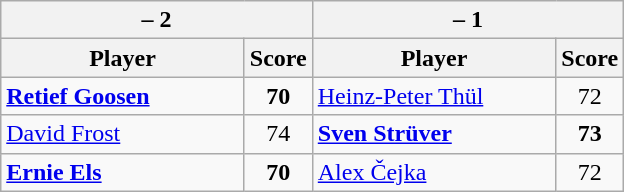<table class=wikitable>
<tr>
<th colspan=2> – 2</th>
<th colspan=2> – 1</th>
</tr>
<tr>
<th width=155>Player</th>
<th>Score</th>
<th width=155>Player</th>
<th>Score</th>
</tr>
<tr>
<td><strong><a href='#'>Retief Goosen</a></strong></td>
<td align=center><strong>70</strong></td>
<td><a href='#'>Heinz-Peter Thül</a></td>
<td align=center>72</td>
</tr>
<tr>
<td><a href='#'>David Frost</a></td>
<td align=center>74</td>
<td><strong><a href='#'>Sven Strüver</a></strong></td>
<td align=center><strong>73</strong></td>
</tr>
<tr>
<td><strong><a href='#'>Ernie Els</a></strong></td>
<td align=center><strong>70</strong></td>
<td><a href='#'>Alex Čejka</a></td>
<td align=center>72</td>
</tr>
</table>
